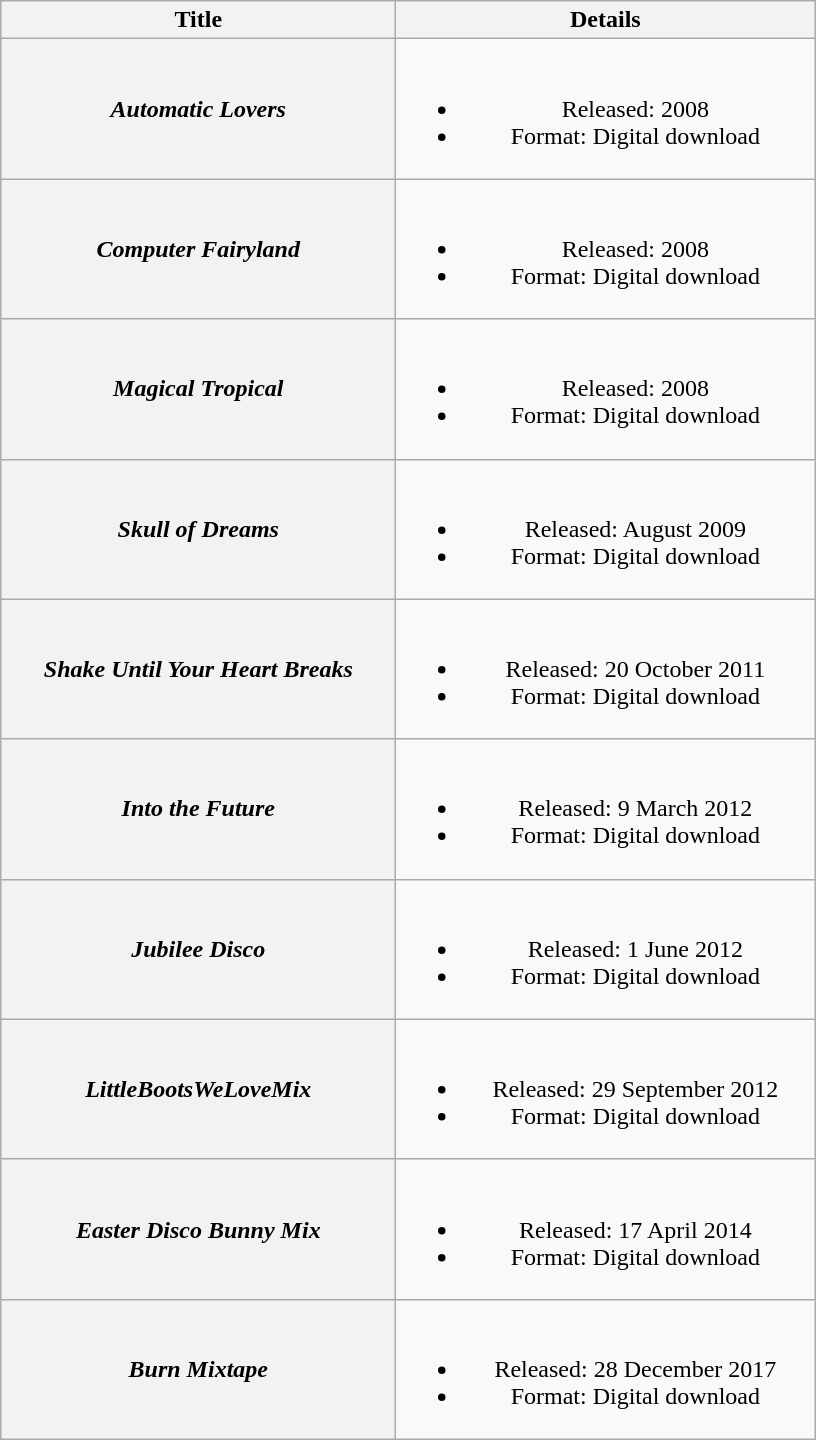<table class="wikitable plainrowheaders" style="text-align:center">
<tr>
<th scope="col" style="width:16em;">Title</th>
<th scope="col" style="width:17em;">Details</th>
</tr>
<tr>
<th scope="row"><em>Automatic Lovers</em></th>
<td><br><ul><li>Released: 2008</li><li>Format: Digital download</li></ul></td>
</tr>
<tr>
<th scope="row"><em>Computer Fairyland</em></th>
<td><br><ul><li>Released: 2008</li><li>Format: Digital download</li></ul></td>
</tr>
<tr>
<th scope="row"><em>Magical Tropical</em></th>
<td><br><ul><li>Released: 2008</li><li>Format: Digital download</li></ul></td>
</tr>
<tr>
<th scope="row"><em>Skull of Dreams</em></th>
<td><br><ul><li>Released: August 2009</li><li>Format: Digital download</li></ul></td>
</tr>
<tr>
<th scope="row"><em>Shake Until Your Heart Breaks</em></th>
<td><br><ul><li>Released: 20 October 2011</li><li>Format: Digital download</li></ul></td>
</tr>
<tr>
<th scope="row"><em>Into the Future</em></th>
<td><br><ul><li>Released: 9 March 2012</li><li>Format: Digital download</li></ul></td>
</tr>
<tr>
<th scope="row"><em>Jubilee Disco</em></th>
<td><br><ul><li>Released: 1 June 2012</li><li>Format: Digital download</li></ul></td>
</tr>
<tr>
<th scope="row"><em>LittleBootsWeLoveMix</em></th>
<td><br><ul><li>Released: 29 September 2012</li><li>Format: Digital download</li></ul></td>
</tr>
<tr>
<th scope="row"><em>Easter Disco Bunny Mix</em></th>
<td><br><ul><li>Released: 17 April 2014</li><li>Format: Digital download</li></ul></td>
</tr>
<tr>
<th scope="row"><em>Burn Mixtape</em></th>
<td><br><ul><li>Released: 28 December 2017</li><li>Format: Digital download</li></ul></td>
</tr>
</table>
